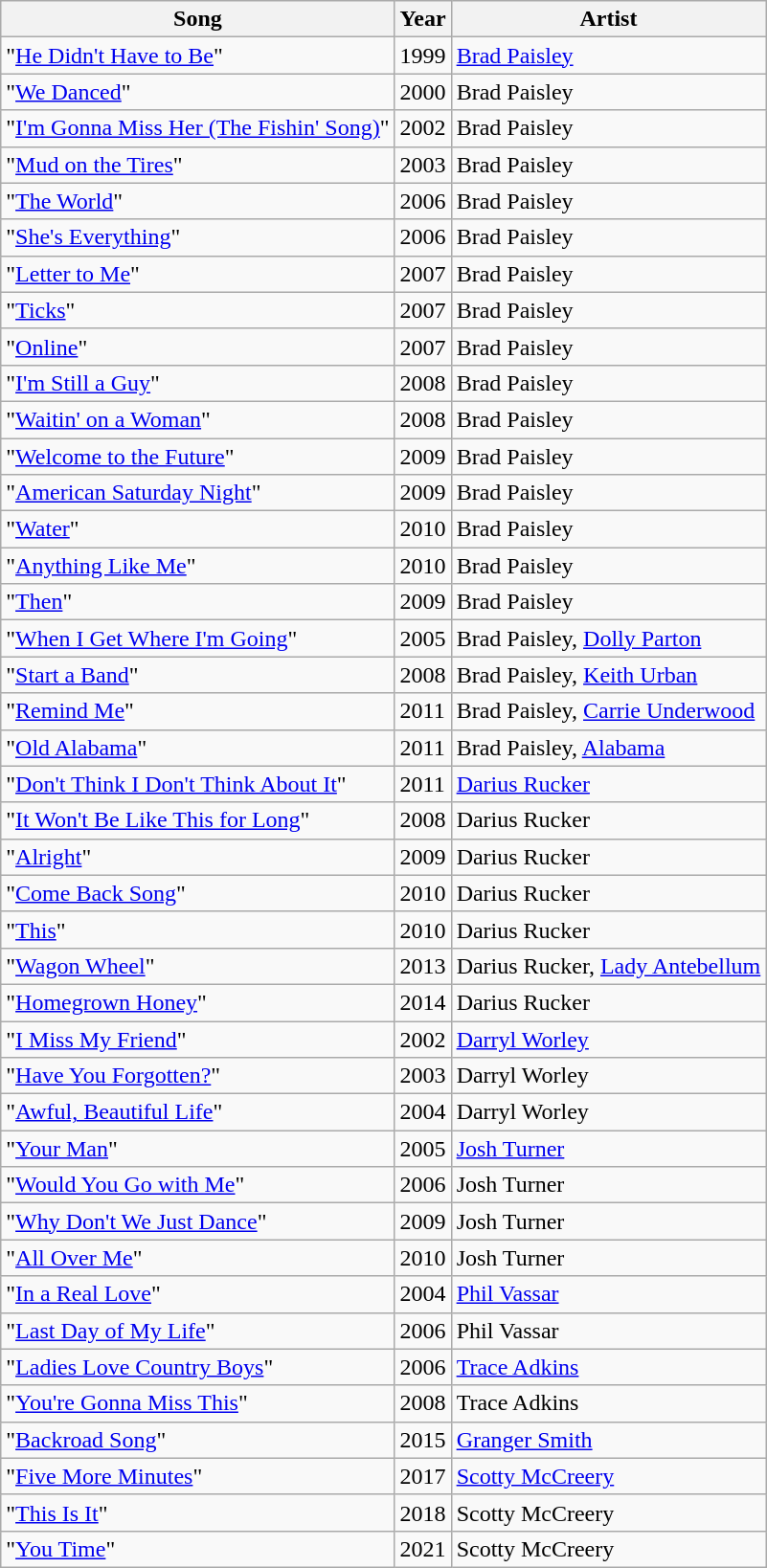<table class="wikitable plainrowheaders">
<tr>
<th scope="col">Song</th>
<th scope="col">Year</th>
<th scope="col">Artist</th>
</tr>
<tr>
<td>"<a href='#'>He Didn't Have to Be</a>"</td>
<td>1999</td>
<td><a href='#'>Brad Paisley</a></td>
</tr>
<tr>
<td>"<a href='#'>We Danced</a>"</td>
<td>2000</td>
<td>Brad Paisley</td>
</tr>
<tr>
<td>"<a href='#'>I'm Gonna Miss Her (The Fishin' Song)</a>"</td>
<td>2002</td>
<td>Brad Paisley</td>
</tr>
<tr>
<td>"<a href='#'>Mud on the Tires</a>"</td>
<td>2003</td>
<td>Brad Paisley</td>
</tr>
<tr>
<td>"<a href='#'>The World</a>"</td>
<td>2006</td>
<td>Brad Paisley</td>
</tr>
<tr>
<td>"<a href='#'>She's Everything</a>"</td>
<td>2006</td>
<td>Brad Paisley</td>
</tr>
<tr>
<td>"<a href='#'>Letter to Me</a>"</td>
<td>2007</td>
<td>Brad Paisley</td>
</tr>
<tr>
<td>"<a href='#'>Ticks</a>"</td>
<td>2007</td>
<td>Brad Paisley</td>
</tr>
<tr>
<td>"<a href='#'>Online</a>"</td>
<td>2007</td>
<td>Brad Paisley</td>
</tr>
<tr>
<td>"<a href='#'>I'm Still a Guy</a>"</td>
<td>2008</td>
<td>Brad Paisley</td>
</tr>
<tr>
<td>"<a href='#'>Waitin' on a Woman</a>"</td>
<td>2008</td>
<td>Brad Paisley</td>
</tr>
<tr>
<td>"<a href='#'>Welcome to the Future</a>"</td>
<td>2009</td>
<td>Brad Paisley</td>
</tr>
<tr>
<td>"<a href='#'>American Saturday Night</a>"</td>
<td>2009</td>
<td>Brad Paisley</td>
</tr>
<tr>
<td>"<a href='#'>Water</a>"</td>
<td>2010</td>
<td>Brad Paisley</td>
</tr>
<tr>
<td>"<a href='#'>Anything Like Me</a>"</td>
<td>2010</td>
<td>Brad Paisley</td>
</tr>
<tr>
<td>"<a href='#'>Then</a>"</td>
<td>2009</td>
<td>Brad Paisley</td>
</tr>
<tr>
<td>"<a href='#'>When I Get Where I'm Going</a>"</td>
<td>2005</td>
<td>Brad Paisley, <a href='#'>Dolly Parton</a></td>
</tr>
<tr>
<td>"<a href='#'>Start a Band</a>"</td>
<td>2008</td>
<td>Brad Paisley, <a href='#'>Keith Urban</a></td>
</tr>
<tr>
<td>"<a href='#'>Remind Me</a>"</td>
<td>2011</td>
<td>Brad Paisley, <a href='#'>Carrie Underwood</a></td>
</tr>
<tr>
<td>"<a href='#'>Old Alabama</a>"</td>
<td>2011</td>
<td>Brad Paisley, <a href='#'>Alabama</a></td>
</tr>
<tr>
<td>"<a href='#'>Don't Think I Don't Think About It</a>"</td>
<td>2011</td>
<td><a href='#'>Darius Rucker</a></td>
</tr>
<tr>
<td>"<a href='#'>It Won't Be Like This for Long</a>"</td>
<td>2008</td>
<td>Darius Rucker</td>
</tr>
<tr>
<td>"<a href='#'>Alright</a>"</td>
<td>2009</td>
<td>Darius Rucker</td>
</tr>
<tr>
<td>"<a href='#'>Come Back Song</a>"</td>
<td>2010</td>
<td>Darius Rucker</td>
</tr>
<tr>
<td>"<a href='#'>This</a>"</td>
<td>2010</td>
<td>Darius Rucker</td>
</tr>
<tr>
<td>"<a href='#'>Wagon Wheel</a>"</td>
<td>2013</td>
<td>Darius Rucker, <a href='#'>Lady Antebellum</a></td>
</tr>
<tr>
<td>"<a href='#'>Homegrown Honey</a>"</td>
<td>2014</td>
<td>Darius Rucker</td>
</tr>
<tr>
<td>"<a href='#'>I Miss My Friend</a>"</td>
<td>2002</td>
<td><a href='#'>Darryl Worley</a></td>
</tr>
<tr>
<td>"<a href='#'>Have You Forgotten?</a>"</td>
<td>2003</td>
<td>Darryl Worley</td>
</tr>
<tr>
<td>"<a href='#'>Awful, Beautiful Life</a>"</td>
<td>2004</td>
<td>Darryl Worley</td>
</tr>
<tr>
<td>"<a href='#'>Your Man</a>"</td>
<td>2005</td>
<td><a href='#'>Josh Turner</a></td>
</tr>
<tr>
<td>"<a href='#'>Would You Go with Me</a>"</td>
<td>2006</td>
<td>Josh Turner</td>
</tr>
<tr>
<td>"<a href='#'>Why Don't We Just Dance</a>"</td>
<td>2009</td>
<td>Josh Turner</td>
</tr>
<tr>
<td>"<a href='#'>All Over Me</a>"</td>
<td>2010</td>
<td>Josh Turner</td>
</tr>
<tr>
<td>"<a href='#'>In a Real Love</a>"</td>
<td>2004</td>
<td><a href='#'>Phil Vassar</a></td>
</tr>
<tr>
<td>"<a href='#'>Last Day of My Life</a>"</td>
<td>2006</td>
<td>Phil Vassar</td>
</tr>
<tr>
<td>"<a href='#'>Ladies Love Country Boys</a>"</td>
<td>2006</td>
<td><a href='#'>Trace Adkins</a></td>
</tr>
<tr>
<td>"<a href='#'>You're Gonna Miss This</a>"</td>
<td>2008</td>
<td>Trace Adkins</td>
</tr>
<tr>
<td>"<a href='#'>Backroad Song</a>"</td>
<td>2015</td>
<td><a href='#'>Granger Smith</a></td>
</tr>
<tr>
<td>"<a href='#'>Five More Minutes</a>"</td>
<td>2017</td>
<td><a href='#'>Scotty McCreery</a></td>
</tr>
<tr>
<td>"<a href='#'>This Is It</a>"</td>
<td>2018</td>
<td>Scotty McCreery</td>
</tr>
<tr>
<td>"<a href='#'>You Time</a>"</td>
<td>2021</td>
<td>Scotty McCreery</td>
</tr>
</table>
